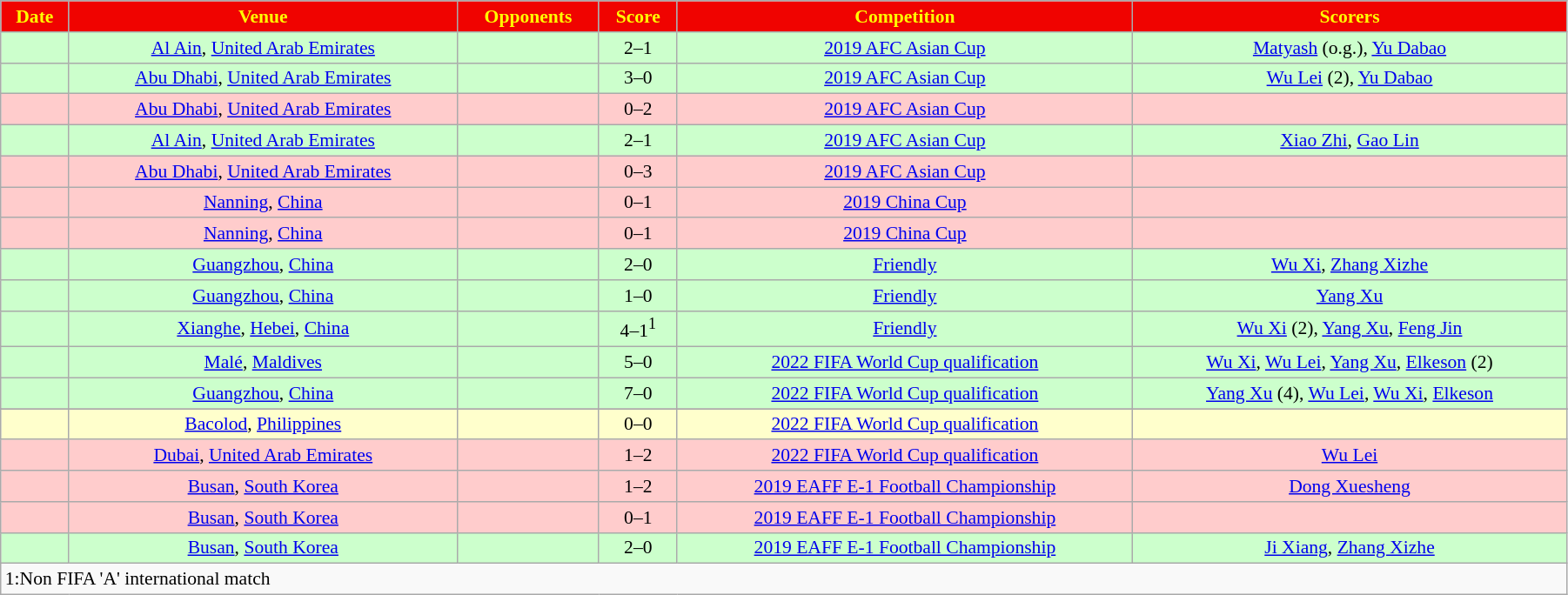<table width=95% class="wikitable" style="text-align: center; font-size: 90%">
<tr bgcolor=#F00300 style="color:yellow">
<td><strong>Date</strong></td>
<td><strong>Venue</strong></td>
<td><strong>Opponents</strong></td>
<td><strong>Score</strong></td>
<td><strong>Competition</strong></td>
<td><strong>Scorers</strong></td>
</tr>
<tr bgcolor=#CCFFCC>
<td></td>
<td><a href='#'>Al Ain</a>, <a href='#'>United Arab Emirates</a></td>
<td></td>
<td>2–1</td>
<td><a href='#'>2019 AFC Asian Cup</a></td>
<td><a href='#'>Matyash</a> (o.g.), <a href='#'>Yu Dabao</a></td>
</tr>
<tr bgcolor=#CCFFCC>
<td></td>
<td><a href='#'>Abu Dhabi</a>, <a href='#'>United Arab Emirates</a></td>
<td></td>
<td>3–0</td>
<td><a href='#'>2019 AFC Asian Cup</a></td>
<td><a href='#'>Wu Lei</a> (2), <a href='#'>Yu Dabao</a></td>
</tr>
<tr bgcolor=#FFCCCC>
<td></td>
<td><a href='#'>Abu Dhabi</a>, <a href='#'>United Arab Emirates</a></td>
<td></td>
<td>0–2</td>
<td><a href='#'>2019 AFC Asian Cup</a></td>
<td></td>
</tr>
<tr bgcolor=#CCFFCC>
<td></td>
<td><a href='#'>Al Ain</a>, <a href='#'>United Arab Emirates</a></td>
<td></td>
<td>2–1</td>
<td><a href='#'>2019 AFC Asian Cup</a></td>
<td><a href='#'>Xiao Zhi</a>, <a href='#'>Gao Lin</a></td>
</tr>
<tr bgcolor=#FFCCCC>
<td></td>
<td><a href='#'>Abu Dhabi</a>, <a href='#'>United Arab Emirates</a></td>
<td></td>
<td>0–3</td>
<td><a href='#'>2019 AFC Asian Cup</a></td>
<td></td>
</tr>
<tr bgcolor=#FFCCCC>
<td></td>
<td><a href='#'>Nanning</a>, <a href='#'>China</a></td>
<td></td>
<td>0–1</td>
<td><a href='#'>2019 China Cup</a></td>
<td></td>
</tr>
<tr bgcolor=#FFCCCC>
<td></td>
<td><a href='#'>Nanning</a>, <a href='#'>China</a></td>
<td></td>
<td>0–1</td>
<td><a href='#'>2019 China Cup</a></td>
<td></td>
</tr>
<tr bgcolor=#CCFFCC>
<td></td>
<td><a href='#'>Guangzhou</a>, <a href='#'>China</a></td>
<td></td>
<td>2–0</td>
<td><a href='#'>Friendly</a></td>
<td><a href='#'>Wu Xi</a>, <a href='#'>Zhang Xizhe</a></td>
</tr>
<tr bgcolor=#CCFFCC>
<td></td>
<td><a href='#'>Guangzhou</a>, <a href='#'>China</a></td>
<td></td>
<td>1–0</td>
<td><a href='#'>Friendly</a></td>
<td><a href='#'>Yang Xu</a></td>
</tr>
<tr bgcolor=#CCFFCC>
<td></td>
<td><a href='#'>Xianghe</a>, <a href='#'>Hebei</a>, <a href='#'>China</a></td>
<td></td>
<td>4–1<sup>1</sup></td>
<td><a href='#'>Friendly</a></td>
<td><a href='#'>Wu Xi</a> (2), <a href='#'>Yang Xu</a>, <a href='#'>Feng Jin</a></td>
</tr>
<tr bgcolor=#CCFFCC>
<td></td>
<td><a href='#'>Malé</a>, <a href='#'>Maldives</a></td>
<td></td>
<td>5–0</td>
<td><a href='#'>2022 FIFA World Cup qualification</a></td>
<td><a href='#'>Wu Xi</a>, <a href='#'>Wu Lei</a>, <a href='#'>Yang Xu</a>, <a href='#'>Elkeson</a> (2)</td>
</tr>
<tr bgcolor=#CCFFCC>
<td></td>
<td><a href='#'>Guangzhou</a>, <a href='#'>China</a></td>
<td></td>
<td>7–0</td>
<td><a href='#'>2022 FIFA World Cup qualification</a></td>
<td><a href='#'>Yang Xu</a> (4), <a href='#'>Wu Lei</a>, <a href='#'>Wu Xi</a>, <a href='#'>Elkeson</a></td>
</tr>
<tr>
</tr>
<tr bgcolor=#FFFFCC>
<td></td>
<td><a href='#'>Bacolod</a>, <a href='#'>Philippines</a></td>
<td></td>
<td>0–0</td>
<td><a href='#'>2022 FIFA World Cup qualification</a></td>
<td></td>
</tr>
<tr bgcolor=#FFCCCC>
<td></td>
<td><a href='#'>Dubai</a>, <a href='#'>United Arab Emirates</a></td>
<td></td>
<td>1–2</td>
<td><a href='#'>2022 FIFA World Cup qualification</a></td>
<td><a href='#'>Wu Lei</a></td>
</tr>
<tr bgcolor=#FFCCCC>
<td></td>
<td><a href='#'>Busan</a>, <a href='#'>South Korea</a></td>
<td></td>
<td>1–2</td>
<td><a href='#'>2019 EAFF E-1 Football Championship</a></td>
<td><a href='#'>Dong Xuesheng</a></td>
</tr>
<tr bgcolor=#FFCCCC>
<td></td>
<td><a href='#'>Busan</a>, <a href='#'>South Korea</a></td>
<td></td>
<td>0–1</td>
<td><a href='#'>2019 EAFF E-1 Football Championship</a></td>
<td></td>
</tr>
<tr bgcolor=#CCFFCC>
<td></td>
<td><a href='#'>Busan</a>, <a href='#'>South Korea</a></td>
<td></td>
<td>2–0</td>
<td><a href='#'>2019 EAFF E-1 Football Championship</a></td>
<td><a href='#'>Ji Xiang</a>, <a href='#'>Zhang Xizhe</a></td>
</tr>
<tr>
<td colspan=6 align=left>1:Non FIFA 'A' international match</td>
</tr>
</table>
